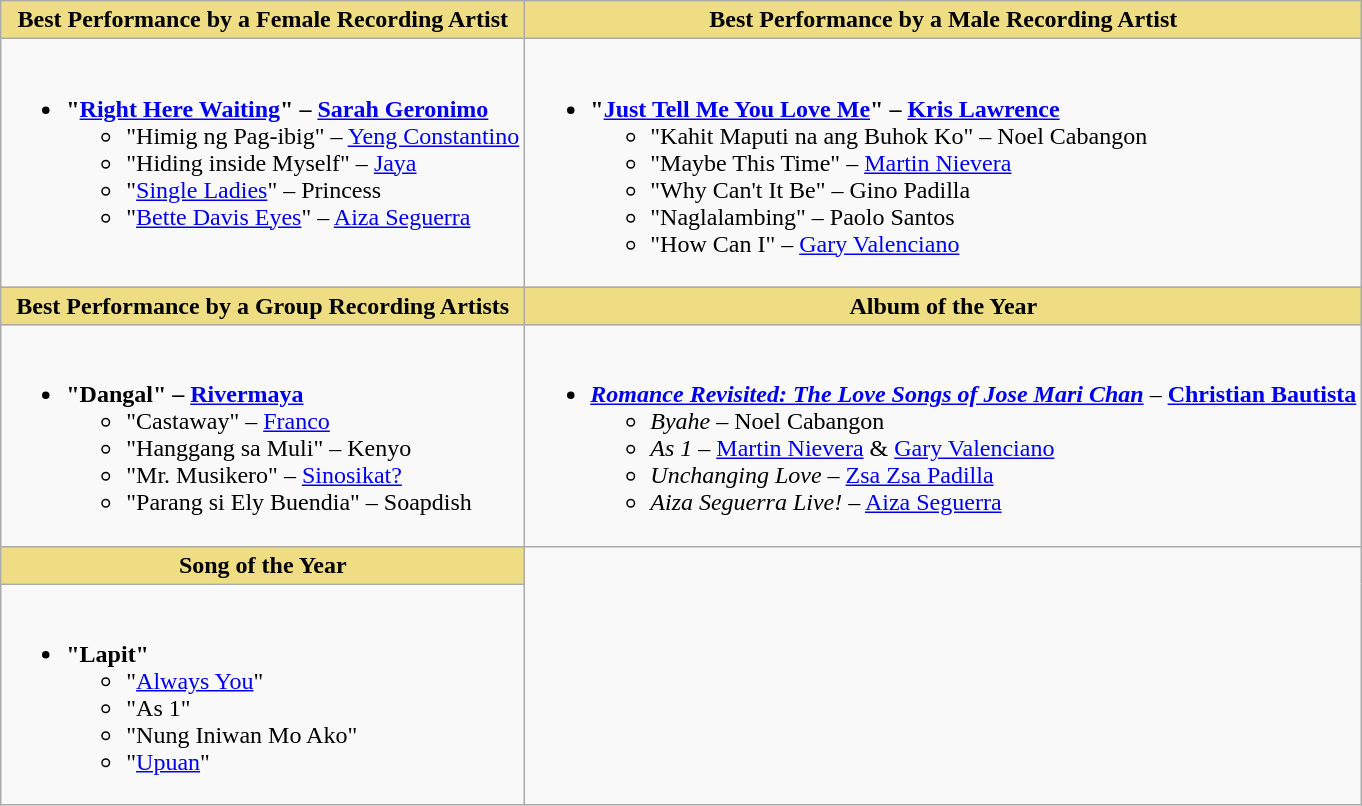<table class="wikitable">
<tr>
<th style="background:#EEDD82;" ! width:50%">Best Performance by a Female Recording Artist</th>
<th style="background:#EEDD82;" ! width:50%">Best Performance by a Male Recording Artist</th>
</tr>
<tr>
<td valign="top"><br><ul><li><strong>"<a href='#'>Right Here Waiting</a>" – <a href='#'>Sarah Geronimo</a></strong><ul><li>"Himig ng Pag-ibig" – <a href='#'>Yeng Constantino</a></li><li>"Hiding inside Myself" – <a href='#'>Jaya</a></li><li>"<a href='#'>Single Ladies</a>" – Princess</li><li>"<a href='#'>Bette Davis Eyes</a>" –  <a href='#'>Aiza Seguerra</a></li></ul></li></ul></td>
<td valign="top"><br><ul><li><strong>"<a href='#'>Just Tell Me You Love Me</a>" – <a href='#'>Kris Lawrence</a></strong><ul><li>"Kahit Maputi na ang Buhok Ko" – Noel Cabangon</li><li>"Maybe This Time" – <a href='#'>Martin Nievera</a></li><li>"Why Can't It Be" – Gino Padilla</li><li>"Naglalambing" – Paolo Santos</li><li>"How Can I" – <a href='#'>Gary Valenciano</a></li></ul></li></ul></td>
</tr>
<tr>
<th style="background:#EEDD82;" ! width:50%">Best Performance by a Group Recording Artists</th>
<th style="background:#EEDD82;" ! width:50%">Album of the Year</th>
</tr>
<tr>
<td valign="top"><br><ul><li><strong>"Dangal" –  <a href='#'>Rivermaya</a></strong><ul><li>"Castaway" – <a href='#'>Franco</a></li><li>"Hanggang sa Muli" – Kenyo</li><li>"Mr. Musikero" – <a href='#'>Sinosikat?</a></li><li>"Parang si Ely Buendia" – Soapdish</li></ul></li></ul></td>
<td valign="top"><br><ul><li><strong><em><a href='#'>Romance Revisited: The Love Songs of Jose Mari Chan</a></em></strong> –  <strong><a href='#'>Christian Bautista</a></strong><ul><li><em>Byahe</em> – Noel Cabangon</li><li><em>As 1</em> – <a href='#'>Martin Nievera</a> & <a href='#'>Gary Valenciano</a></li><li><em>Unchanging Love</em> – <a href='#'>Zsa Zsa Padilla</a></li><li><em>Aiza Seguerra Live!</em> – <a href='#'>Aiza Seguerra</a></li></ul></li></ul></td>
</tr>
<tr>
<th style="background:#EEDD82;" ! width:50%">Song of the Year</th>
</tr>
<tr>
<td valign="top"><br><ul><li><strong>"Lapit"</strong><ul><li>"<a href='#'>Always You</a>"</li></ul><ul><li>"As 1"</li></ul><ul><li>"Nung Iniwan Mo Ako"</li></ul><ul><li>"<a href='#'>Upuan</a>"</li></ul></li></ul></td>
</tr>
</table>
